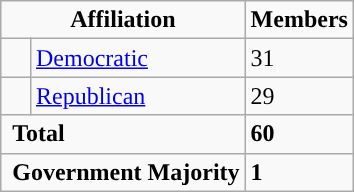<table class="wikitable">
<tr>
<td colspan="2" rowspan="1" align="center" valign="top"><strong>Affiliation</strong></td>
<td style="vertical-align:top;"><strong>Members</strong></td>
</tr>
<tr>
<td style="background-color:"> </td>
<td><a href='#'>Democratic</a></td>
<td>31</td>
</tr>
<tr>
<td style="background-color:"> </td>
<td><a href='#'>Republican</a></td>
<td>29</td>
</tr>
<tr>
<td colspan="2" rowspan="1"> <strong>Total</strong></td>
<td><strong>60</strong></td>
</tr>
<tr>
<td colspan="2" rowspan="1"> <strong>Government Majority</strong></td>
<td><strong>1</strong></td>
</tr>
</table>
